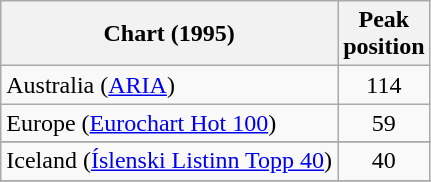<table class="wikitable sortable">
<tr>
<th>Chart (1995)</th>
<th>Peak<br>position</th>
</tr>
<tr>
<td>Australia (<a href='#'>ARIA</a>)</td>
<td align="center">114</td>
</tr>
<tr>
<td>Europe (<a href='#'>Eurochart Hot 100</a>)</td>
<td align="center">59</td>
</tr>
<tr>
</tr>
<tr>
<td>Iceland (<a href='#'>Íslenski Listinn Topp 40</a>)</td>
<td align="center">40</td>
</tr>
<tr>
</tr>
<tr>
</tr>
</table>
